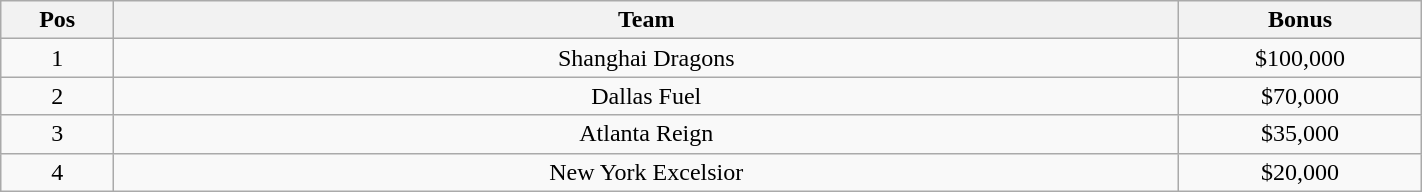<table class="wikitable" style="text-align: center; width:75%;">
<tr>
<th>Pos</th>
<th>Team</th>
<th>Bonus</th>
</tr>
<tr>
<td>1</td>
<td style="width:75%;">Shanghai Dragons</td>
<td>$100,000</td>
</tr>
<tr>
<td>2</td>
<td>Dallas Fuel</td>
<td>$70,000</td>
</tr>
<tr>
<td>3</td>
<td>Atlanta Reign</td>
<td>$35,000</td>
</tr>
<tr>
<td>4</td>
<td>New York Excelsior</td>
<td>$20,000</td>
</tr>
</table>
